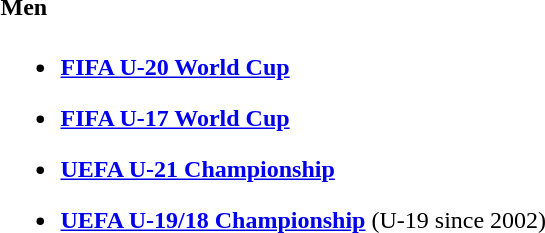<table>
<tr>
<td valign=top><br><h4>Men</h4><ul><li><strong><a href='#'>FIFA U-20 World Cup</a></strong></li></ul><ul><li><strong><a href='#'>FIFA U-17 World Cup</a></strong></li></ul><ul><li><strong><a href='#'>UEFA U-21 Championship</a></strong></li></ul><ul><li><strong><a href='#'>UEFA U-19/18 Championship</a></strong> (U-19 since 2002)</li></ul></td>
</tr>
</table>
